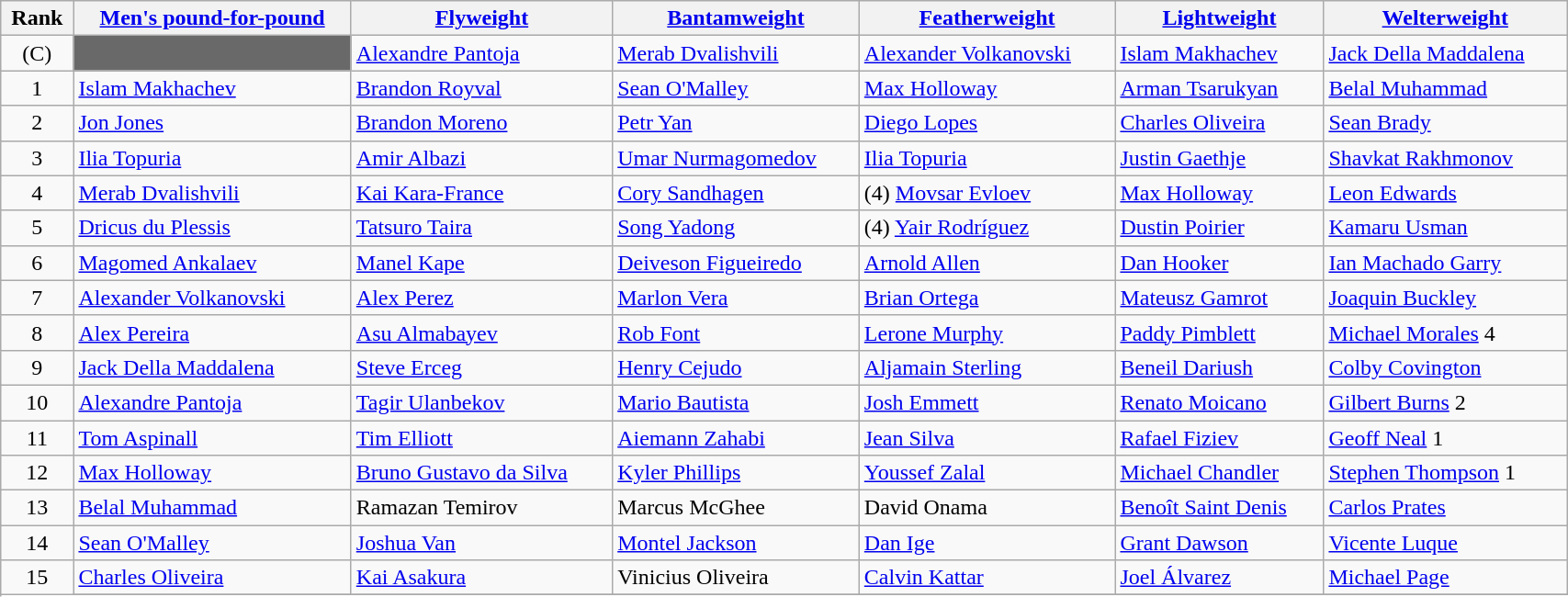<table class="wikitable" width="90%" style="text-align:Left">
<tr>
<th>Rank</th>
<th><a href='#'>Men's pound-for-pound</a></th>
<th><a href='#'>Flyweight</a></th>
<th><a href='#'>Bantamweight</a></th>
<th><a href='#'>Featherweight</a></th>
<th><a href='#'>Lightweight</a></th>
<th><a href='#'>Welterweight</a></th>
</tr>
<tr>
<td style="text-align: center;">(C)</td>
<td style="background: #696969; text-align: center; color:white"></td>
<td><a href='#'>Alexandre Pantoja</a></td>
<td><a href='#'>Merab Dvalishvili</a></td>
<td><a href='#'>Alexander Volkanovski</a></td>
<td><a href='#'>Islam Makhachev</a></td>
<td><a href='#'>Jack Della Maddalena</a></td>
</tr>
<tr>
<td style="text-align: center;">1</td>
<td><a href='#'>Islam Makhachev</a></td>
<td><a href='#'>Brandon Royval</a></td>
<td><a href='#'>Sean O'Malley</a></td>
<td><a href='#'>Max Holloway</a></td>
<td><a href='#'>Arman Tsarukyan</a></td>
<td><a href='#'>Belal Muhammad</a></td>
</tr>
<tr>
<td style="text-align: center;">2</td>
<td><a href='#'>Jon Jones</a></td>
<td><a href='#'>Brandon Moreno</a></td>
<td><a href='#'>Petr Yan</a></td>
<td><a href='#'>Diego Lopes</a></td>
<td><a href='#'>Charles Oliveira</a></td>
<td><a href='#'>Sean Brady</a></td>
</tr>
<tr>
<td style="text-align: center;">3</td>
<td><a href='#'>Ilia Topuria</a></td>
<td><a href='#'>Amir Albazi</a></td>
<td><a href='#'>Umar Nurmagomedov</a></td>
<td><a href='#'>Ilia Topuria</a></td>
<td><a href='#'>Justin Gaethje</a></td>
<td><a href='#'>Shavkat Rakhmonov</a></td>
</tr>
<tr>
<td style="text-align: center;">4</td>
<td><a href='#'>Merab Dvalishvili</a></td>
<td><a href='#'>Kai Kara-France</a></td>
<td><a href='#'>Cory Sandhagen</a></td>
<td>(4) <a href='#'>Movsar Evloev</a></td>
<td><a href='#'>Max Holloway</a></td>
<td><a href='#'>Leon Edwards</a></td>
</tr>
<tr>
<td style="text-align: center;">5</td>
<td><a href='#'>Dricus du Plessis</a></td>
<td><a href='#'>Tatsuro Taira</a></td>
<td><a href='#'>Song Yadong</a></td>
<td>(4) <a href='#'>Yair Rodríguez</a></td>
<td><a href='#'>Dustin Poirier</a></td>
<td><a href='#'>Kamaru Usman</a></td>
</tr>
<tr>
<td style="text-align: center;">6</td>
<td><a href='#'>Magomed Ankalaev</a></td>
<td><a href='#'>Manel Kape</a></td>
<td><a href='#'>Deiveson Figueiredo</a></td>
<td><a href='#'>Arnold Allen</a></td>
<td><a href='#'>Dan Hooker</a></td>
<td><a href='#'>Ian Machado Garry</a></td>
</tr>
<tr>
<td style="text-align: center;">7</td>
<td><a href='#'>Alexander Volkanovski</a></td>
<td><a href='#'>Alex Perez</a></td>
<td><a href='#'>Marlon Vera</a></td>
<td><a href='#'>Brian Ortega</a></td>
<td><a href='#'>Mateusz Gamrot</a></td>
<td><a href='#'>Joaquin Buckley</a></td>
</tr>
<tr>
<td style="text-align: center;">8</td>
<td><a href='#'>Alex Pereira</a></td>
<td><a href='#'>Asu Almabayev</a></td>
<td><a href='#'>Rob Font</a></td>
<td><a href='#'>Lerone Murphy</a></td>
<td><a href='#'>Paddy Pimblett</a></td>
<td><a href='#'>Michael Morales</a>  4</td>
</tr>
<tr>
<td style="text-align: center;">9</td>
<td><a href='#'>Jack Della Maddalena</a></td>
<td><a href='#'>Steve Erceg</a></td>
<td><a href='#'>Henry Cejudo</a></td>
<td><a href='#'>Aljamain Sterling</a></td>
<td><a href='#'>Beneil Dariush</a></td>
<td><a href='#'>Colby Covington</a></td>
</tr>
<tr>
<td style="text-align: center;">10</td>
<td><a href='#'>Alexandre Pantoja</a></td>
<td><a href='#'>Tagir Ulanbekov</a></td>
<td><a href='#'>Mario Bautista</a></td>
<td><a href='#'>Josh Emmett</a></td>
<td><a href='#'>Renato Moicano</a></td>
<td><a href='#'>Gilbert Burns</a>   2</td>
</tr>
<tr>
<td style="text-align: center;">11</td>
<td><a href='#'>Tom Aspinall</a></td>
<td><a href='#'>Tim Elliott</a></td>
<td><a href='#'>Aiemann Zahabi</a></td>
<td><a href='#'>Jean Silva</a></td>
<td><a href='#'>Rafael Fiziev</a></td>
<td><a href='#'>Geoff Neal</a>  1</td>
</tr>
<tr>
<td style="text-align: center;">12</td>
<td><a href='#'>Max Holloway</a></td>
<td><a href='#'>Bruno Gustavo da Silva</a></td>
<td><a href='#'>Kyler Phillips</a></td>
<td><a href='#'>Youssef Zalal</a></td>
<td><a href='#'>Michael Chandler</a></td>
<td><a href='#'>Stephen Thompson</a>  1</td>
</tr>
<tr>
<td style="text-align: center;">13</td>
<td><a href='#'>Belal Muhammad</a></td>
<td>Ramazan Temirov</td>
<td>Marcus McGhee</td>
<td>David Onama</td>
<td><a href='#'>Benoît Saint Denis</a></td>
<td><a href='#'>Carlos Prates</a></td>
</tr>
<tr>
<td style="text-align: center;">14</td>
<td><a href='#'>Sean O'Malley</a></td>
<td><a href='#'>Joshua Van</a></td>
<td><a href='#'>Montel Jackson</a></td>
<td><a href='#'>Dan Ige</a></td>
<td><a href='#'>Grant Dawson</a></td>
<td><a href='#'>Vicente Luque</a></td>
</tr>
<tr>
<td style="text-align: center;" rowspan=2>15</td>
<td><a href='#'>Charles Oliveira</a></td>
<td><a href='#'>Kai Asakura</a></td>
<td>Vinicius Oliveira</td>
<td><a href='#'>Calvin Kattar</a></td>
<td><a href='#'>Joel Álvarez</a></td>
<td><a href='#'>Michael Page</a></td>
</tr>
<tr>
</tr>
</table>
